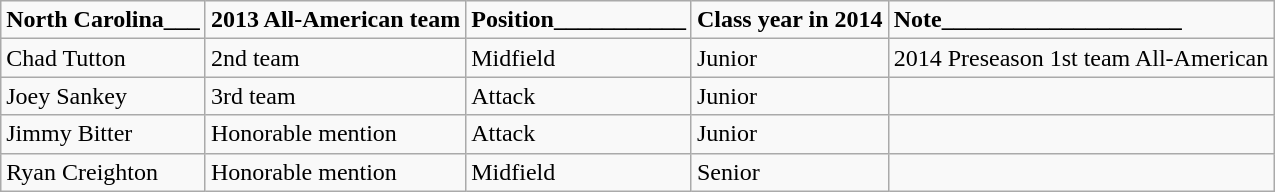<table class="wikitable">
<tr style="text-align:left;">
<td><strong>North Carolina___</strong></td>
<td><strong>2013 All-American team</strong></td>
<td><strong>Position___________</strong></td>
<td><strong>Class year in 2014</strong></td>
<td><strong>Note____________________</strong></td>
</tr>
<tr style="text-align:left;">
<td>Chad Tutton</td>
<td>2nd team</td>
<td>Midfield</td>
<td>Junior</td>
<td>2014 Preseason 1st team All-American</td>
</tr>
<tr style="text-align:left;">
<td>Joey Sankey</td>
<td>3rd team</td>
<td>Attack</td>
<td>Junior</td>
<td></td>
</tr>
<tr style="text-align:left;">
<td>Jimmy Bitter</td>
<td>Honorable mention</td>
<td>Attack</td>
<td>Junior</td>
<td></td>
</tr>
<tr style="text-align:left;">
<td>Ryan Creighton</td>
<td>Honorable mention</td>
<td>Midfield</td>
<td>Senior</td>
<td></td>
</tr>
</table>
